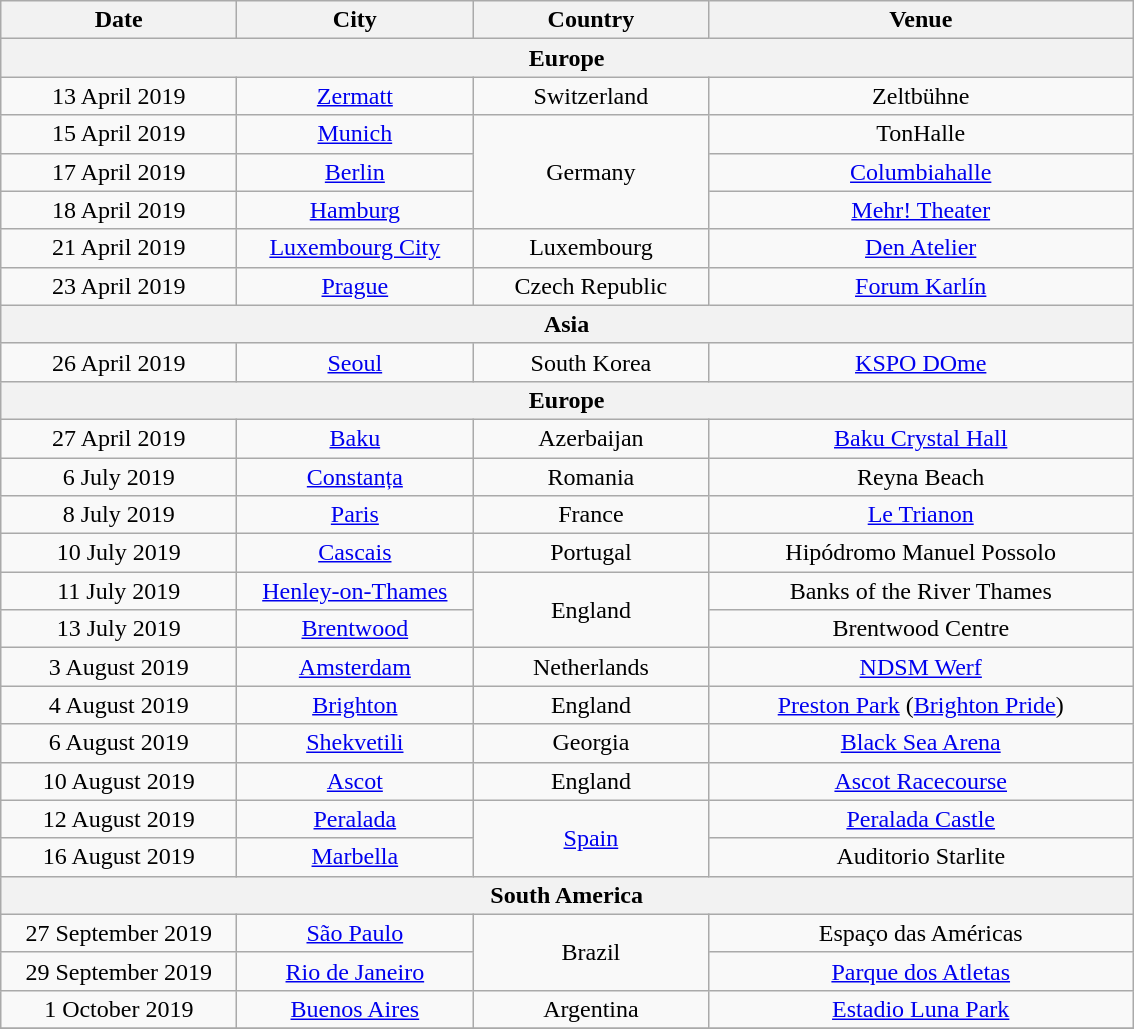<table class="wikitable" style="text-align:center;">
<tr>
<th style="width:150px;">Date</th>
<th style="width:150px;">City</th>
<th style="width:150px;">Country</th>
<th style="width:275px;">Venue</th>
</tr>
<tr>
<th colspan="4">Europe</th>
</tr>
<tr>
<td>13 April 2019</td>
<td><a href='#'>Zermatt</a></td>
<td>Switzerland</td>
<td>Zeltbühne</td>
</tr>
<tr>
<td>15 April 2019</td>
<td><a href='#'>Munich</a></td>
<td rowspan="3">Germany</td>
<td>TonHalle</td>
</tr>
<tr>
<td>17 April 2019</td>
<td><a href='#'>Berlin</a></td>
<td><a href='#'>Columbiahalle</a></td>
</tr>
<tr>
<td>18 April 2019</td>
<td><a href='#'>Hamburg</a></td>
<td><a href='#'>Mehr! Theater</a></td>
</tr>
<tr>
<td>21 April 2019</td>
<td><a href='#'>Luxembourg City</a></td>
<td>Luxembourg</td>
<td><a href='#'>Den Atelier</a></td>
</tr>
<tr>
<td>23 April 2019</td>
<td><a href='#'>Prague</a></td>
<td>Czech Republic</td>
<td><a href='#'>Forum Karlín</a></td>
</tr>
<tr>
<th colspan="4"><strong>Asia</strong></th>
</tr>
<tr>
<td>26 April 2019</td>
<td><a href='#'>Seoul</a></td>
<td>South Korea</td>
<td><a href='#'>KSPO DOme</a></td>
</tr>
<tr>
<th colspan="4">Europe</th>
</tr>
<tr>
<td>27 April 2019</td>
<td><a href='#'>Baku</a></td>
<td>Azerbaijan</td>
<td><a href='#'>Baku Crystal Hall</a></td>
</tr>
<tr>
<td>6 July 2019</td>
<td><a href='#'>Constanța</a></td>
<td>Romania</td>
<td>Reyna Beach</td>
</tr>
<tr>
<td>8 July 2019</td>
<td><a href='#'>Paris</a></td>
<td>France</td>
<td><a href='#'>Le Trianon</a></td>
</tr>
<tr>
<td>10 July 2019</td>
<td><a href='#'>Cascais</a></td>
<td>Portugal</td>
<td>Hipódromo Manuel Possolo</td>
</tr>
<tr>
<td>11 July 2019</td>
<td><a href='#'>Henley-on-Thames</a></td>
<td rowspan="2">England</td>
<td>Banks of the River Thames</td>
</tr>
<tr>
<td>13 July 2019</td>
<td><a href='#'>Brentwood</a></td>
<td>Brentwood Centre</td>
</tr>
<tr>
<td>3 August 2019</td>
<td><a href='#'>Amsterdam</a></td>
<td>Netherlands</td>
<td><a href='#'>NDSM Werf</a></td>
</tr>
<tr>
<td>4 August 2019</td>
<td><a href='#'>Brighton</a></td>
<td>England</td>
<td><a href='#'>Preston Park</a> (<a href='#'>Brighton Pride</a>)</td>
</tr>
<tr>
<td>6 August 2019</td>
<td><a href='#'>Shekvetili</a></td>
<td>Georgia</td>
<td><a href='#'>Black Sea Arena</a></td>
</tr>
<tr>
<td>10 August 2019</td>
<td><a href='#'>Ascot</a></td>
<td>England</td>
<td><a href='#'>Ascot Racecourse</a></td>
</tr>
<tr>
<td>12 August 2019</td>
<td><a href='#'>Peralada</a></td>
<td rowspan="2"><a href='#'>Spain</a></td>
<td><a href='#'>Peralada Castle</a></td>
</tr>
<tr>
<td>16 August 2019</td>
<td><a href='#'>Marbella</a></td>
<td>Auditorio Starlite</td>
</tr>
<tr>
<th colspan="4">South America</th>
</tr>
<tr>
<td>27 September 2019</td>
<td><a href='#'>São Paulo</a></td>
<td rowspan="2">Brazil</td>
<td>Espaço das Américas</td>
</tr>
<tr>
<td>29 September 2019</td>
<td><a href='#'>Rio de Janeiro</a></td>
<td><a href='#'>Parque dos Atletas</a></td>
</tr>
<tr>
<td>1 October 2019</td>
<td><a href='#'>Buenos Aires</a></td>
<td>Argentina</td>
<td><a href='#'>Estadio Luna Park</a></td>
</tr>
<tr>
</tr>
</table>
